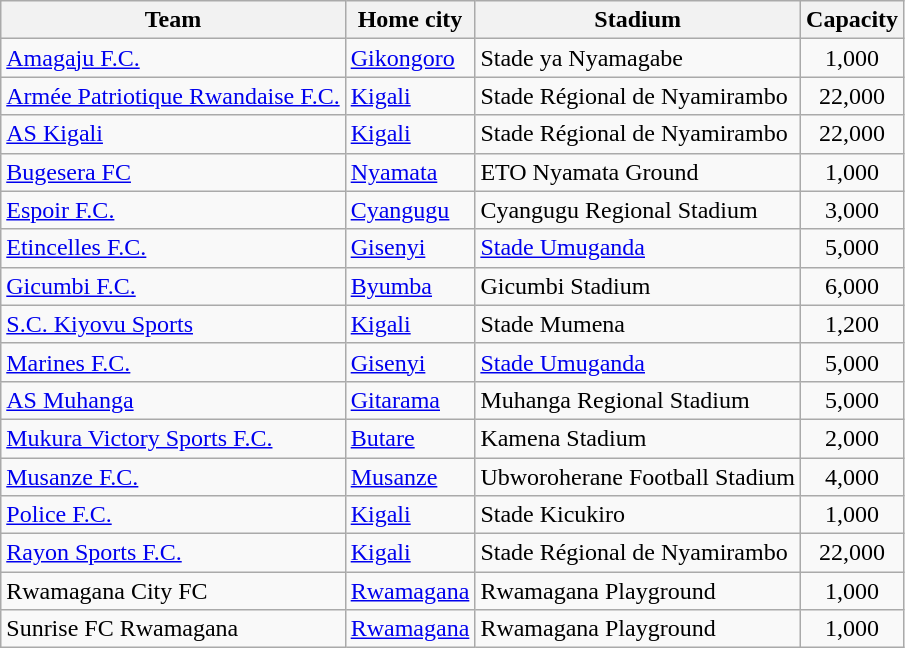<table class="wikitable sortable">
<tr>
<th>Team</th>
<th>Home city</th>
<th>Stadium</th>
<th>Capacity</th>
</tr>
<tr>
<td><a href='#'>Amagaju F.C.</a></td>
<td><a href='#'>Gikongoro</a></td>
<td>Stade ya Nyamagabe</td>
<td align="center">1,000</td>
</tr>
<tr>
<td><a href='#'>Armée Patriotique Rwandaise F.C.</a></td>
<td><a href='#'>Kigali</a></td>
<td>Stade Régional de Nyamirambo</td>
<td align="center">22,000</td>
</tr>
<tr>
<td><a href='#'>AS Kigali</a></td>
<td><a href='#'>Kigali</a></td>
<td>Stade Régional de Nyamirambo</td>
<td align="center">22,000</td>
</tr>
<tr>
<td><a href='#'>Bugesera FC</a></td>
<td><a href='#'>Nyamata</a></td>
<td>ETO Nyamata Ground</td>
<td align="center">1,000</td>
</tr>
<tr>
<td><a href='#'>Espoir F.C.</a></td>
<td><a href='#'>Cyangugu</a></td>
<td>Cyangugu Regional Stadium</td>
<td align="center">3,000</td>
</tr>
<tr>
<td><a href='#'>Etincelles F.C.</a></td>
<td><a href='#'>Gisenyi</a></td>
<td><a href='#'>Stade Umuganda</a></td>
<td align="center">5,000</td>
</tr>
<tr>
<td><a href='#'>Gicumbi F.C.</a></td>
<td><a href='#'>Byumba</a></td>
<td>Gicumbi Stadium</td>
<td align="center">6,000</td>
</tr>
<tr>
<td><a href='#'>S.C. Kiyovu Sports</a></td>
<td><a href='#'>Kigali</a></td>
<td>Stade Mumena</td>
<td align="center">1,200</td>
</tr>
<tr>
<td><a href='#'>Marines F.C.</a></td>
<td><a href='#'>Gisenyi</a></td>
<td><a href='#'>Stade Umuganda</a></td>
<td align="center">5,000</td>
</tr>
<tr>
<td><a href='#'>AS Muhanga</a></td>
<td><a href='#'>Gitarama</a></td>
<td>Muhanga Regional Stadium</td>
<td align="center">5,000</td>
</tr>
<tr>
<td><a href='#'>Mukura Victory Sports F.C.</a></td>
<td><a href='#'>Butare</a></td>
<td>Kamena Stadium</td>
<td align="center">2,000</td>
</tr>
<tr>
<td><a href='#'>Musanze F.C.</a></td>
<td><a href='#'>Musanze</a></td>
<td>Ubworoherane Football Stadium</td>
<td align="center">4,000</td>
</tr>
<tr>
<td><a href='#'>Police F.C.</a></td>
<td><a href='#'>Kigali</a></td>
<td>Stade Kicukiro</td>
<td align="center">1,000</td>
</tr>
<tr>
<td><a href='#'>Rayon Sports F.C.</a></td>
<td><a href='#'>Kigali</a></td>
<td>Stade Régional de Nyamirambo</td>
<td align="center">22,000</td>
</tr>
<tr>
<td>Rwamagana City FC</td>
<td><a href='#'>Rwamagana</a></td>
<td>Rwamagana Playground</td>
<td align="center">1,000</td>
</tr>
<tr>
<td>Sunrise FC Rwamagana</td>
<td><a href='#'>Rwamagana</a></td>
<td>Rwamagana Playground</td>
<td align="center">1,000</td>
</tr>
</table>
